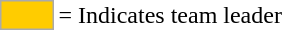<table>
<tr>
<td style="background-color:#FFCC00; border:1px solid #aaaaaa; width:2em;"></td>
<td>= Indicates team leader</td>
</tr>
</table>
